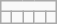<table class="wikitable" align="center">
<tr>
<td colspan=5></td>
</tr>
<tr>
<td></td>
<td></td>
<td></td>
<td></td>
<td></td>
</tr>
</table>
